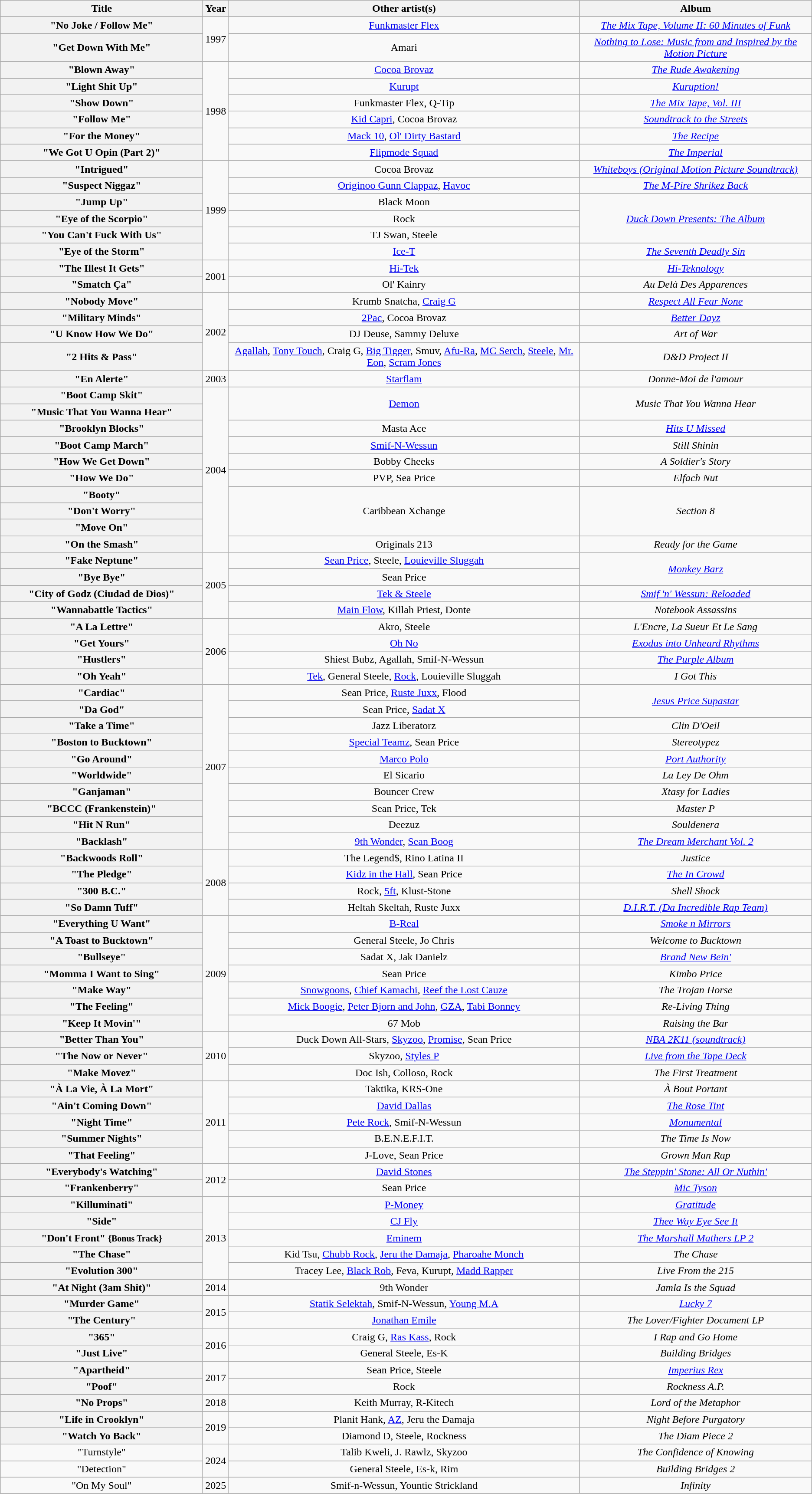<table class="wikitable plainrowheaders" style="text-align:center;" border="1">
<tr>
<th scope="col" style="width:19em;">Title</th>
<th scope="col">Year</th>
<th scope="col">Other artist(s)</th>
<th scope="col">Album</th>
</tr>
<tr>
<th scope="row">"No Joke / Follow Me"</th>
<td rowspan="2">1997</td>
<td><a href='#'>Funkmaster Flex</a></td>
<td><em><a href='#'>The Mix Tape, Volume II: 60 Minutes of Funk</a></em></td>
</tr>
<tr>
<th scope="row">"Get Down With Me"</th>
<td>Amari</td>
<td><em><a href='#'>Nothing to Lose: Music from and Inspired by the Motion Picture</a></em></td>
</tr>
<tr>
<th scope="row">"Blown Away"</th>
<td rowspan="6">1998</td>
<td><a href='#'>Cocoa Brovaz</a></td>
<td><em><a href='#'>The Rude Awakening</a></em></td>
</tr>
<tr>
<th scope="row">"Light Shit Up"</th>
<td><a href='#'>Kurupt</a></td>
<td><em><a href='#'>Kuruption!</a></em></td>
</tr>
<tr>
<th>"Show Down"</th>
<td>Funkmaster Flex, Q-Tip</td>
<td><a href='#'><em>The Mix Tape, Vol. III</em></a></td>
</tr>
<tr>
<th scope="row">"Follow Me"</th>
<td><a href='#'>Kid Capri</a>, Cocoa Brovaz</td>
<td><em><a href='#'>Soundtrack to the Streets</a></em></td>
</tr>
<tr>
<th scope="row">"For the Money"</th>
<td><a href='#'>Mack 10</a>, <a href='#'>Ol' Dirty Bastard</a></td>
<td><em><a href='#'>The Recipe</a></em></td>
</tr>
<tr>
<th scope="row">"We Got U Opin (Part 2)"</th>
<td><a href='#'>Flipmode Squad</a></td>
<td><em><a href='#'>The Imperial</a></em></td>
</tr>
<tr>
<th scope="row">"Intrigued"</th>
<td rowspan="6">1999</td>
<td>Cocoa Brovaz</td>
<td><em><a href='#'>Whiteboys (Original Motion Picture Soundtrack)</a></em></td>
</tr>
<tr>
<th scope="row">"Suspect Niggaz"</th>
<td><a href='#'>Originoo Gunn Clappaz</a>, <a href='#'>Havoc</a></td>
<td><em><a href='#'>The M-Pire Shrikez Back</a></em></td>
</tr>
<tr>
<th>"Jump Up"</th>
<td>Black Moon</td>
<td rowspan="3"><a href='#'><em>Duck Down Presents: The Album</em></a></td>
</tr>
<tr>
<th>"Eye of the Scorpio"</th>
<td>Rock</td>
</tr>
<tr>
<th>"You Can't Fuck With Us"</th>
<td>TJ Swan, Steele</td>
</tr>
<tr>
<th scope="row">"Eye of the Storm"</th>
<td><a href='#'>Ice-T</a></td>
<td><em><a href='#'>The Seventh Deadly Sin</a></em></td>
</tr>
<tr>
<th scope="row">"The Illest It Gets"</th>
<td rowspan="2">2001</td>
<td><a href='#'>Hi-Tek</a></td>
<td><em><a href='#'>Hi-Teknology</a></em></td>
</tr>
<tr>
<th scope="row">"Smatch Ça"</th>
<td>Ol' Kainry</td>
<td><em>Au Delà Des Apparences</em></td>
</tr>
<tr>
<th scope="row">"Nobody Move"</th>
<td rowspan="4">2002</td>
<td>Krumb Snatcha, <a href='#'>Craig G</a></td>
<td><em><a href='#'>Respect All Fear None</a></em></td>
</tr>
<tr>
<th scope="row">"Military Minds"</th>
<td><a href='#'>2Pac</a>, Cocoa Brovaz</td>
<td><em><a href='#'>Better Dayz</a></em></td>
</tr>
<tr>
<th>"U Know How We Do"</th>
<td>DJ Deuse, Sammy Deluxe</td>
<td><em>Art of War</em></td>
</tr>
<tr>
<th scope="row">"2 Hits & Pass"</th>
<td><a href='#'>Agallah</a>, <a href='#'>Tony Touch</a>, Craig G, <a href='#'>Big Tigger</a>, Smuv, <a href='#'>Afu-Ra</a>, <a href='#'>MC Serch</a>, <a href='#'>Steele</a>, <a href='#'>Mr. Eon</a>, <a href='#'>Scram Jones</a></td>
<td><em>D&D Project II</em></td>
</tr>
<tr>
<th scope="row">"En Alerte"</th>
<td>2003</td>
<td><a href='#'>Starflam</a></td>
<td><em>Donne-Moi de l'amour</em></td>
</tr>
<tr>
<th scope="row">"Boot Camp Skit"</th>
<td rowspan="10">2004</td>
<td rowspan="2"><a href='#'>Demon</a></td>
<td rowspan="2"><em>Music That You Wanna Hear</em></td>
</tr>
<tr>
<th scope="row">"Music That You Wanna Hear"</th>
</tr>
<tr>
<th scope="row">"Brooklyn Blocks"</th>
<td>Masta Ace</td>
<td><em><a href='#'>Hits U Missed</a></em></td>
</tr>
<tr>
<th scope="row">"Boot Camp March"</th>
<td><a href='#'>Smif-N-Wessun</a></td>
<td><em>Still Shinin</em></td>
</tr>
<tr>
<th scope="row">"How We Get Down"</th>
<td>Bobby Cheeks</td>
<td><em>A Soldier's Story</em></td>
</tr>
<tr>
<th>"How We Do"</th>
<td>PVP, Sea Price</td>
<td><em>Elfach Nut</em></td>
</tr>
<tr>
<th scope="row">"Booty"</th>
<td rowspan="3">Caribbean Xchange</td>
<td rowspan="3"><em>Section 8</em></td>
</tr>
<tr>
<th scope="row">"Don't Worry"</th>
</tr>
<tr>
<th scope="row">"Move On"</th>
</tr>
<tr>
<th scope="row">"On the Smash"</th>
<td>Originals 213</td>
<td><em>Ready for the Game</em></td>
</tr>
<tr>
<th scope="row">"Fake Neptune"</th>
<td rowspan="4">2005</td>
<td><a href='#'>Sean Price</a>, Steele, <a href='#'>Louieville Sluggah</a></td>
<td rowspan="2"><em><a href='#'>Monkey Barz</a></em></td>
</tr>
<tr>
<th scope="row">"Bye Bye"</th>
<td>Sean Price</td>
</tr>
<tr>
<th scope="row">"City of Godz (Ciudad de Dios)"</th>
<td><a href='#'>Tek & Steele</a></td>
<td><em><a href='#'>Smif 'n' Wessun: Reloaded</a></em></td>
</tr>
<tr>
<th scope="row">"Wannabattle Tactics"</th>
<td><a href='#'>Main Flow</a>, Killah Priest, Donte</td>
<td><em>Notebook Assassins</em></td>
</tr>
<tr>
<th scope="row">"A La Lettre"</th>
<td rowspan="4">2006</td>
<td>Akro, Steele</td>
<td><em>L'Encre, La Sueur Et Le Sang</em></td>
</tr>
<tr>
<th scope="row">"Get Yours"</th>
<td><a href='#'>Oh No</a></td>
<td><em><a href='#'>Exodus into Unheard Rhythms</a></em></td>
</tr>
<tr>
<th scope="row">"Hustlers"</th>
<td>Shiest Bubz, Agallah, Smif-N-Wessun</td>
<td><em><a href='#'>The Purple Album</a></em></td>
</tr>
<tr>
<th scope="row">"Oh Yeah"</th>
<td><a href='#'>Tek</a>, General Steele, <a href='#'>Rock</a>, Louieville Sluggah</td>
<td><em>I Got This</em></td>
</tr>
<tr>
<th scope="row">"Cardiac"</th>
<td rowspan="10">2007</td>
<td>Sean Price, <a href='#'>Ruste Juxx</a>, Flood</td>
<td rowspan="2"><em><a href='#'>Jesus Price Supastar</a></em></td>
</tr>
<tr>
<th scope="row">"Da God"</th>
<td>Sean Price, <a href='#'>Sadat X</a></td>
</tr>
<tr>
<th scope="row">"Take a Time"</th>
<td>Jazz Liberatorz</td>
<td><em>Clin D'Oeil</em></td>
</tr>
<tr>
<th scope="row">"Boston to Bucktown"</th>
<td><a href='#'>Special Teamz</a>, Sean Price</td>
<td><em>Stereotypez</em></td>
</tr>
<tr>
<th scope="row">"Go Around"</th>
<td><a href='#'>Marco Polo</a></td>
<td><em><a href='#'>Port Authority</a></em></td>
</tr>
<tr>
<th scope="row">"Worldwide"</th>
<td>El Sicario</td>
<td><em>La Ley De Ohm</em></td>
</tr>
<tr>
<th scope="row">"Ganjaman"</th>
<td>Bouncer Crew</td>
<td><em>Xtasy for Ladies</em></td>
</tr>
<tr>
<th scope="row">"BCCC (Frankenstein)"</th>
<td>Sean Price, Tek</td>
<td><em>Master P</em></td>
</tr>
<tr>
<th scope="row">"Hit N Run"</th>
<td>Deezuz</td>
<td><em>Souldenera</em></td>
</tr>
<tr>
<th scope="row">"Backlash"</th>
<td><a href='#'>9th Wonder</a>, <a href='#'>Sean Boog</a></td>
<td><em><a href='#'>The Dream Merchant Vol. 2</a></em></td>
</tr>
<tr>
<th scope="row">"Backwoods Roll"</th>
<td rowspan="4">2008</td>
<td>The Legend$, Rino Latina II</td>
<td><em>Justice</em></td>
</tr>
<tr>
<th scope="row">"The Pledge"</th>
<td><a href='#'>Kidz in the Hall</a>, Sean Price</td>
<td><em><a href='#'>The In Crowd</a></em></td>
</tr>
<tr>
<th scope="row">"300 B.C."</th>
<td>Rock, <a href='#'>5ft</a>, Klust-Stone</td>
<td><em>Shell Shock</em></td>
</tr>
<tr>
<th scope="row">"So Damn Tuff"</th>
<td>Heltah Skeltah, Ruste Juxx</td>
<td><em><a href='#'>D.I.R.T. (Da Incredible Rap Team)</a></em></td>
</tr>
<tr>
<th scope="row">"Everything U Want"</th>
<td rowspan="7">2009</td>
<td><a href='#'>B-Real</a></td>
<td><em><a href='#'>Smoke n Mirrors</a></em></td>
</tr>
<tr>
<th scope="row">"A Toast to Bucktown"</th>
<td>General Steele, Jo Chris</td>
<td><em>Welcome to Bucktown</em></td>
</tr>
<tr>
<th scope="row">"Bullseye"</th>
<td>Sadat X, Jak Danielz</td>
<td><em><a href='#'>Brand New Bein'</a></em></td>
</tr>
<tr>
<th scope="row">"Momma I Want to Sing"</th>
<td>Sean Price</td>
<td><em>Kimbo Price</em></td>
</tr>
<tr>
<th scope="row">"Make Way"</th>
<td><a href='#'>Snowgoons</a>, <a href='#'>Chief Kamachi</a>, <a href='#'>Reef the Lost Cauze</a></td>
<td><em>The Trojan Horse</em></td>
</tr>
<tr>
<th scope="row">"The Feeling"</th>
<td><a href='#'>Mick Boogie</a>, <a href='#'>Peter Bjorn and John</a>, <a href='#'>GZA</a>, <a href='#'>Tabi Bonney</a></td>
<td><em>Re-Living Thing</em></td>
</tr>
<tr>
<th scope="row">"Keep It Movin'"</th>
<td>67 Mob</td>
<td><em>Raising the Bar</em></td>
</tr>
<tr>
<th scope="row">"Better Than You"</th>
<td rowspan="3">2010</td>
<td>Duck Down All-Stars, <a href='#'>Skyzoo</a>, <a href='#'>Promise</a>, Sean Price</td>
<td><em><a href='#'>NBA 2K11 (soundtrack)</a></em></td>
</tr>
<tr>
<th scope="row">"The Now or Never"</th>
<td>Skyzoo, <a href='#'>Styles P</a></td>
<td><em><a href='#'>Live from the Tape Deck</a></em></td>
</tr>
<tr>
<th scope="row">"Make Movez"</th>
<td>Doc Ish, Colloso, Rock</td>
<td><em>The First Treatment</em></td>
</tr>
<tr>
<th scope="row">"À La Vie, À La Mort"</th>
<td rowspan="5">2011</td>
<td>Taktika, KRS-One</td>
<td><em>À Bout Portant</em></td>
</tr>
<tr>
<th scope="row">"Ain't Coming Down"</th>
<td><a href='#'>David Dallas</a></td>
<td><em><a href='#'>The Rose Tint</a></em></td>
</tr>
<tr>
<th scope="row">"Night Time"</th>
<td><a href='#'>Pete Rock</a>, Smif-N-Wessun</td>
<td><em><a href='#'>Monumental</a></em></td>
</tr>
<tr>
<th scope="row">"Summer Nights"</th>
<td>B.E.N.E.F.I.T.</td>
<td><em>The Time Is Now</em></td>
</tr>
<tr>
<th scope="row">"That Feeling"</th>
<td>J-Love, Sean Price</td>
<td><em>Grown Man Rap</em></td>
</tr>
<tr>
<th scope="row">"Everybody's Watching"</th>
<td rowspan="2">2012</td>
<td><a href='#'>David Stones</a></td>
<td><em><a href='#'>The Steppin' Stone: All Or Nuthin'</a></em></td>
</tr>
<tr>
<th scope="row">"Frankenberry"</th>
<td>Sean Price</td>
<td><em><a href='#'>Mic Tyson</a></em></td>
</tr>
<tr>
<th scope="row">"Killuminati"</th>
<td rowspan="5">2013</td>
<td><a href='#'>P-Money</a></td>
<td><em><a href='#'>Gratitude</a></em></td>
</tr>
<tr>
<th scope="row">"Side"</th>
<td><a href='#'>CJ Fly</a></td>
<td><em><a href='#'>Thee Way Eye See It</a></em></td>
</tr>
<tr>
<th scope="row">"Don't Front" <small>{Bonus Track}</small></th>
<td><a href='#'>Eminem</a></td>
<td><em><a href='#'>The Marshall Mathers LP 2</a></em></td>
</tr>
<tr>
<th scope="row">"The Chase"</th>
<td>Kid Tsu, <a href='#'>Chubb Rock</a>, <a href='#'>Jeru the Damaja</a>, <a href='#'>Pharoahe Monch</a></td>
<td><em>The Chase</em></td>
</tr>
<tr>
<th scope="row">"Evolution 300"</th>
<td>Tracey Lee, <a href='#'>Black Rob</a>, Feva, Kurupt, <a href='#'>Madd Rapper</a></td>
<td><em>Live From the 215</em></td>
</tr>
<tr>
<th>"At Night (3am Shit)"</th>
<td>2014</td>
<td>9th Wonder</td>
<td><em>Jamla Is the Squad</em></td>
</tr>
<tr>
<th scope="row">"Murder Game"</th>
<td rowspan="2">2015</td>
<td><a href='#'>Statik Selektah</a>, Smif-N-Wessun, <a href='#'>Young M.A</a></td>
<td><em><a href='#'>Lucky 7</a></em></td>
</tr>
<tr>
<th scope="row">"The Century"</th>
<td><a href='#'>Jonathan Emile</a></td>
<td><em>The Lover/Fighter Document LP</em></td>
</tr>
<tr>
<th scope="row">"365"</th>
<td rowspan="2">2016</td>
<td>Craig G, <a href='#'>Ras Kass</a>, Rock</td>
<td><em>I Rap and Go Home</em></td>
</tr>
<tr>
<th scope="row">"Just Live"</th>
<td>General Steele, Es-K</td>
<td><em>Building Bridges</em></td>
</tr>
<tr>
<th scope="row">"Apartheid"</th>
<td rowspan="2">2017</td>
<td>Sean Price, Steele</td>
<td><em><a href='#'>Imperius Rex</a></em></td>
</tr>
<tr>
<th scope="row">"Poof"</th>
<td>Rock</td>
<td><em>Rockness A.P.</em></td>
</tr>
<tr>
<th scope="row">"No Props"</th>
<td>2018</td>
<td>Keith Murray, R-Kitech</td>
<td><em>Lord of the Metaphor</em></td>
</tr>
<tr>
<th scope="row">"Life in Crooklyn"</th>
<td rowspan="2">2019</td>
<td>Planit Hank, <a href='#'>AZ</a>, Jeru the Damaja</td>
<td><em>Night Before Purgatory</em></td>
</tr>
<tr>
<th>"Watch Yo Back"</th>
<td>Diamond D, Steele, Rockness</td>
<td><em>The Diam Piece 2</em></td>
</tr>
<tr>
<td>"Turnstyle"</td>
<td rowspan="2">2024</td>
<td>Talib Kweli, J. Rawlz, Skyzoo</td>
<td><em>The Confidence of Knowing</em></td>
</tr>
<tr>
<td>"Detection"</td>
<td>General Steele, Es-k, Rim</td>
<td><em>Building Bridges 2</em></td>
</tr>
<tr>
<td>"On My Soul"</td>
<td>2025</td>
<td>Smif-n-Wessun, Yountie Strickland</td>
<td><em>Infinity</em></td>
</tr>
</table>
